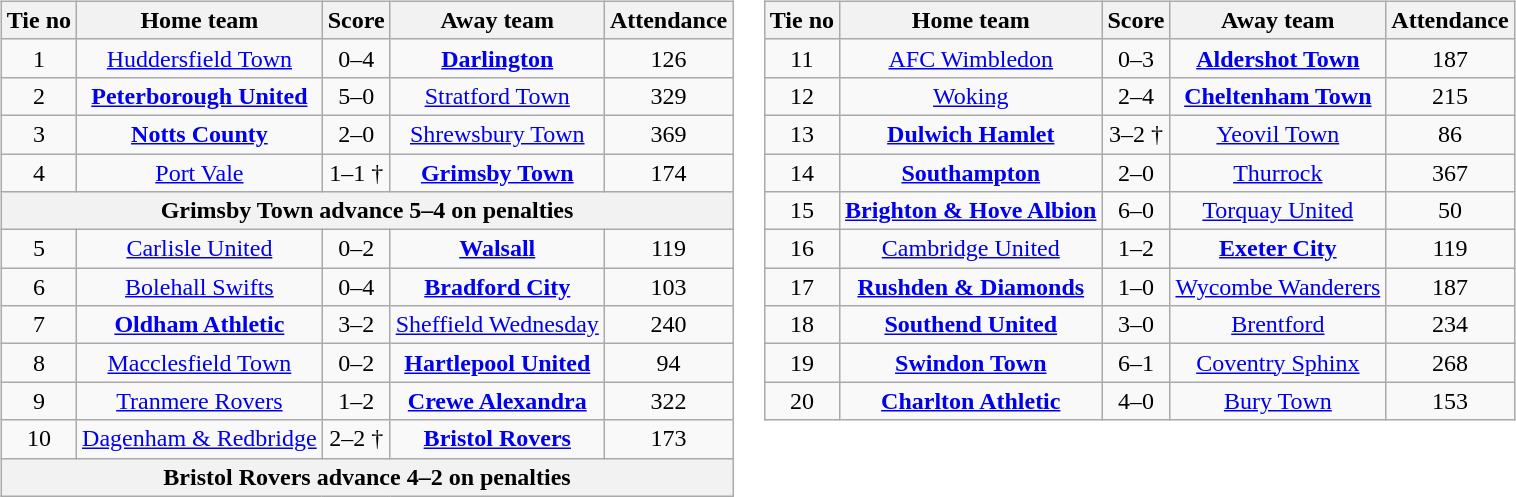<table>
<tr>
<td valign="top"><br><table class="wikitable" style="text-align: center">
<tr>
<th>Tie no</th>
<th>Home team</th>
<th>Score</th>
<th>Away team</th>
<th>Attendance</th>
</tr>
<tr>
<td>1</td>
<td><a href='#'>Huddersfield Town</a></td>
<td>0–4</td>
<td><strong><a href='#'>Darlington</a></strong></td>
<td>126</td>
</tr>
<tr>
<td>2</td>
<td><strong><a href='#'>Peterborough United</a></strong></td>
<td>5–0</td>
<td><a href='#'>Stratford Town</a></td>
<td>329</td>
</tr>
<tr>
<td>3</td>
<td><strong><a href='#'>Notts County</a></strong></td>
<td>2–0</td>
<td><a href='#'>Shrewsbury Town</a></td>
<td>369</td>
</tr>
<tr>
<td>4</td>
<td><a href='#'>Port Vale</a></td>
<td>1–1 †</td>
<td><strong><a href='#'>Grimsby Town</a></strong></td>
<td>174</td>
</tr>
<tr>
<th colspan="5">Grimsby Town advance 5–4 on penalties</th>
</tr>
<tr>
<td>5</td>
<td><a href='#'>Carlisle United</a></td>
<td>0–2</td>
<td><strong><a href='#'>Walsall</a></strong></td>
<td>119</td>
</tr>
<tr>
<td>6</td>
<td><a href='#'>Bolehall Swifts</a></td>
<td>0–4</td>
<td><strong><a href='#'>Bradford City</a></strong></td>
<td>103</td>
</tr>
<tr>
<td>7</td>
<td><strong><a href='#'>Oldham Athletic</a></strong></td>
<td>3–2</td>
<td><a href='#'>Sheffield Wednesday</a></td>
<td>240</td>
</tr>
<tr>
<td>8</td>
<td><a href='#'>Macclesfield Town</a></td>
<td>0–2</td>
<td><strong><a href='#'>Hartlepool United</a></strong></td>
<td>94</td>
</tr>
<tr>
<td>9</td>
<td><a href='#'>Tranmere Rovers</a></td>
<td>1–2</td>
<td><strong><a href='#'>Crewe Alexandra</a></strong></td>
<td>322</td>
</tr>
<tr>
<td>10</td>
<td><a href='#'>Dagenham & Redbridge</a></td>
<td>2–2 †</td>
<td><strong><a href='#'>Bristol Rovers</a></strong></td>
<td>173</td>
</tr>
<tr>
<th colspan="5">Bristol Rovers advance 4–2 on penalties</th>
</tr>
</table>
</td>
<td valign="top"><br><table class="wikitable" style="text-align: center">
<tr>
<th>Tie no</th>
<th>Home team</th>
<th>Score</th>
<th>Away team</th>
<th>Attendance</th>
</tr>
<tr>
<td>11</td>
<td><a href='#'>AFC Wimbledon</a></td>
<td>0–3</td>
<td><strong><a href='#'>Aldershot Town</a></strong></td>
<td>187</td>
</tr>
<tr>
<td>12</td>
<td><a href='#'>Woking</a></td>
<td>2–4</td>
<td><strong><a href='#'>Cheltenham Town</a></strong></td>
<td>215</td>
</tr>
<tr>
<td>13</td>
<td><strong><a href='#'>Dulwich Hamlet</a></strong></td>
<td>3–2 †</td>
<td><a href='#'>Yeovil Town</a></td>
<td>86</td>
</tr>
<tr>
<td>14</td>
<td><strong><a href='#'>Southampton</a></strong></td>
<td>2–0</td>
<td><a href='#'>Thurrock</a></td>
<td>367</td>
</tr>
<tr>
<td>15</td>
<td><strong><a href='#'>Brighton & Hove Albion</a></strong></td>
<td>6–0</td>
<td><a href='#'>Torquay United</a></td>
<td>50</td>
</tr>
<tr>
<td>16</td>
<td><a href='#'>Cambridge United</a></td>
<td>1–2</td>
<td><strong><a href='#'>Exeter City</a></strong></td>
<td>119</td>
</tr>
<tr>
<td>17</td>
<td><strong><a href='#'>Rushden & Diamonds</a></strong></td>
<td>1–0</td>
<td><a href='#'>Wycombe Wanderers</a></td>
<td>187</td>
</tr>
<tr>
<td>18</td>
<td><strong><a href='#'>Southend United</a></strong></td>
<td>3–0</td>
<td><a href='#'>Brentford</a></td>
<td>234</td>
</tr>
<tr>
<td>19</td>
<td><strong><a href='#'>Swindon Town</a></strong></td>
<td>6–1</td>
<td><a href='#'>Coventry Sphinx</a></td>
<td>268</td>
</tr>
<tr>
<td>20</td>
<td><strong><a href='#'>Charlton Athletic</a></strong></td>
<td>4–0</td>
<td><a href='#'>Bury Town</a></td>
<td>153</td>
</tr>
</table>
</td>
</tr>
</table>
